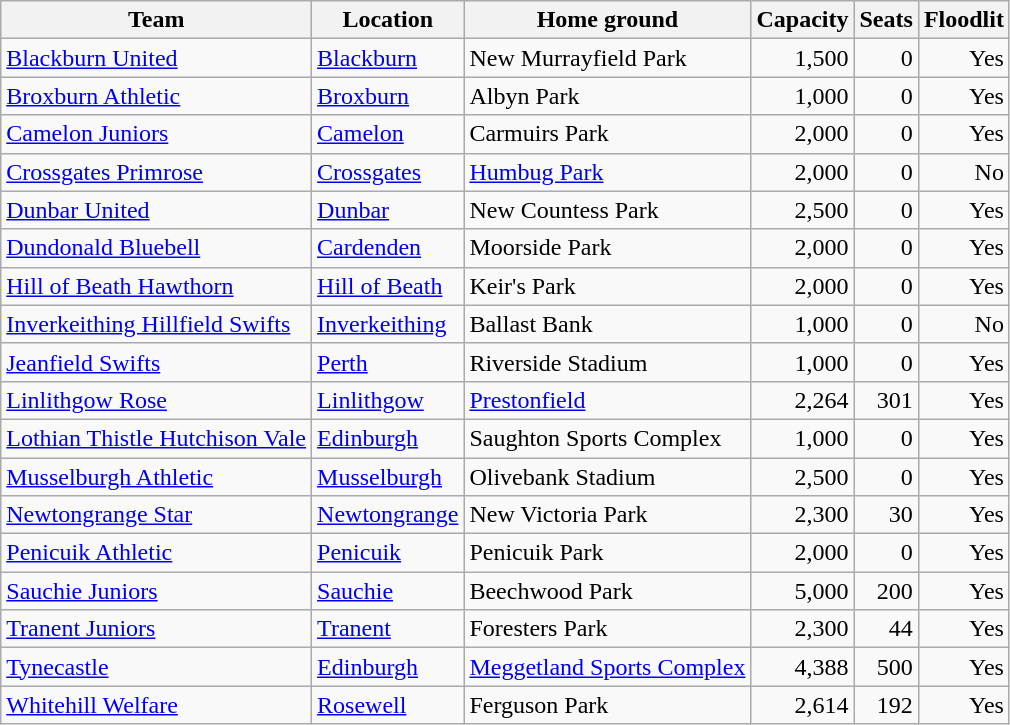<table class="wikitable sortable">
<tr>
<th>Team</th>
<th>Location</th>
<th>Home ground</th>
<th data-sort-type="number">Capacity</th>
<th data-sort-type="number">Seats</th>
<th>Floodlit</th>
</tr>
<tr>
<td><a href='#'>Blackburn United</a> </td>
<td><a href='#'>Blackburn</a></td>
<td>New Murrayfield Park</td>
<td align=right>1,500</td>
<td align=right>0</td>
<td align=right>Yes</td>
</tr>
<tr>
<td><a href='#'>Broxburn Athletic</a> </td>
<td><a href='#'>Broxburn</a></td>
<td>Albyn Park</td>
<td align=right>1,000</td>
<td align=right>0</td>
<td align=right>Yes</td>
</tr>
<tr>
<td><a href='#'>Camelon Juniors</a> </td>
<td><a href='#'>Camelon</a></td>
<td>Carmuirs Park</td>
<td align=right>2,000</td>
<td align=right>0</td>
<td align=right>Yes</td>
</tr>
<tr>
<td><a href='#'>Crossgates Primrose</a></td>
<td><a href='#'>Crossgates</a></td>
<td><a href='#'>Humbug Park</a></td>
<td align=right>2,000</td>
<td align=right>0</td>
<td align=right>No</td>
</tr>
<tr>
<td><a href='#'>Dunbar United</a></td>
<td><a href='#'>Dunbar</a></td>
<td>New Countess Park</td>
<td align=right>2,500</td>
<td align=right>0</td>
<td align=right>Yes</td>
</tr>
<tr>
<td><a href='#'>Dundonald Bluebell</a> </td>
<td><a href='#'>Cardenden</a></td>
<td>Moorside Park</td>
<td align=right>2,000</td>
<td align=right>0</td>
<td align=right>Yes</td>
</tr>
<tr>
<td><a href='#'>Hill of Beath Hawthorn</a> </td>
<td><a href='#'>Hill of Beath</a></td>
<td>Keir's Park</td>
<td align=right>2,000</td>
<td align=right>0</td>
<td align=right>Yes</td>
</tr>
<tr>
<td><a href='#'>Inverkeithing Hillfield Swifts</a></td>
<td><a href='#'>Inverkeithing</a></td>
<td>Ballast Bank</td>
<td align=right>1,000</td>
<td align=right>0</td>
<td align=right>No</td>
</tr>
<tr>
<td><a href='#'>Jeanfield Swifts</a> </td>
<td><a href='#'>Perth</a></td>
<td>Riverside Stadium</td>
<td align=right>1,000</td>
<td align=right>0</td>
<td align=right>Yes</td>
</tr>
<tr>
<td><a href='#'>Linlithgow Rose</a> </td>
<td><a href='#'>Linlithgow</a></td>
<td><a href='#'>Prestonfield</a></td>
<td align=right>2,264</td>
<td align=right>301</td>
<td align=right>Yes</td>
</tr>
<tr>
<td><a href='#'>Lothian Thistle Hutchison Vale</a> </td>
<td><a href='#'>Edinburgh</a></td>
<td>Saughton Sports Complex</td>
<td align=right>1,000</td>
<td align=right>0</td>
<td align=right>Yes</td>
</tr>
<tr>
<td><a href='#'>Musselburgh Athletic</a></td>
<td><a href='#'>Musselburgh</a></td>
<td>Olivebank Stadium</td>
<td align=right>2,500</td>
<td align=right>0</td>
<td align=right>Yes</td>
</tr>
<tr>
<td><a href='#'>Newtongrange Star</a> </td>
<td><a href='#'>Newtongrange</a></td>
<td>New Victoria Park</td>
<td align=right>2,300</td>
<td align=right>30</td>
<td align=right>Yes</td>
</tr>
<tr>
<td><a href='#'>Penicuik Athletic</a> </td>
<td><a href='#'>Penicuik</a></td>
<td>Penicuik Park</td>
<td align=right>2,000</td>
<td align=right>0</td>
<td align=right>Yes</td>
</tr>
<tr>
<td><a href='#'>Sauchie Juniors</a></td>
<td><a href='#'>Sauchie</a></td>
<td>Beechwood Park</td>
<td align=right>5,000</td>
<td align=right>200</td>
<td align=right>Yes</td>
</tr>
<tr>
<td><a href='#'>Tranent Juniors</a> </td>
<td><a href='#'>Tranent</a></td>
<td>Foresters Park</td>
<td align=right>2,300</td>
<td align=right>44</td>
<td align=right>Yes</td>
</tr>
<tr>
<td><a href='#'>Tynecastle</a> </td>
<td><a href='#'>Edinburgh</a></td>
<td><a href='#'>Meggetland Sports Complex</a></td>
<td align=right>4,388</td>
<td align=right>500</td>
<td align=right>Yes</td>
</tr>
<tr>
<td><a href='#'>Whitehill Welfare</a> </td>
<td><a href='#'>Rosewell</a></td>
<td>Ferguson Park</td>
<td align=right>2,614</td>
<td align=right>192</td>
<td align=right>Yes</td>
</tr>
</table>
